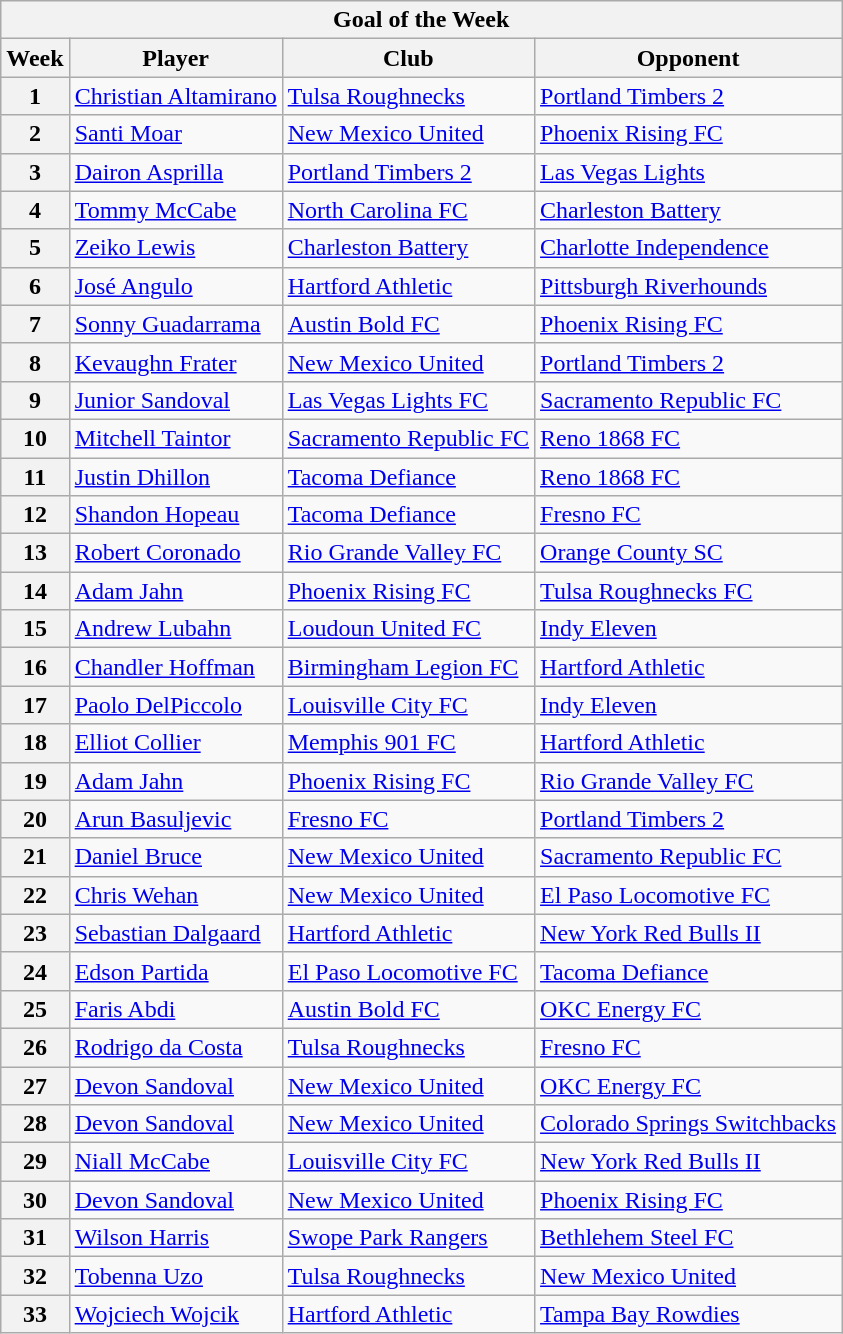<table class="wikitable collapsible collapsed">
<tr>
<th colspan=4>Goal of the Week</th>
</tr>
<tr>
<th>Week</th>
<th>Player</th>
<th>Club</th>
<th>Opponent</th>
</tr>
<tr>
<th>1</th>
<td> <a href='#'>Christian Altamirano</a></td>
<td><a href='#'>Tulsa Roughnecks</a></td>
<td><a href='#'>Portland Timbers 2</a></td>
</tr>
<tr>
<th>2</th>
<td> <a href='#'>Santi Moar</a></td>
<td><a href='#'>New Mexico United</a></td>
<td><a href='#'>Phoenix Rising FC</a></td>
</tr>
<tr>
<th>3</th>
<td> <a href='#'>Dairon Asprilla</a></td>
<td><a href='#'>Portland Timbers 2</a></td>
<td><a href='#'>Las Vegas Lights</a></td>
</tr>
<tr>
<th>4</th>
<td> <a href='#'>Tommy McCabe</a></td>
<td><a href='#'>North Carolina FC</a></td>
<td><a href='#'>Charleston Battery</a></td>
</tr>
<tr>
<th>5</th>
<td> <a href='#'>Zeiko Lewis</a></td>
<td><a href='#'>Charleston Battery</a></td>
<td><a href='#'>Charlotte Independence</a></td>
</tr>
<tr>
<th>6</th>
<td> <a href='#'>José Angulo</a></td>
<td><a href='#'>Hartford Athletic</a></td>
<td><a href='#'>Pittsburgh Riverhounds</a></td>
</tr>
<tr>
<th>7</th>
<td> <a href='#'>Sonny Guadarrama</a></td>
<td><a href='#'>Austin Bold FC</a></td>
<td><a href='#'>Phoenix Rising FC</a></td>
</tr>
<tr>
<th>8</th>
<td> <a href='#'>Kevaughn Frater</a></td>
<td><a href='#'>New Mexico United</a></td>
<td><a href='#'>Portland Timbers 2</a></td>
</tr>
<tr>
<th>9</th>
<td> <a href='#'>Junior Sandoval</a></td>
<td><a href='#'>Las Vegas Lights FC</a></td>
<td><a href='#'>Sacramento Republic FC</a></td>
</tr>
<tr>
<th>10</th>
<td> <a href='#'>Mitchell Taintor</a></td>
<td><a href='#'>Sacramento Republic FC</a></td>
<td><a href='#'>Reno 1868 FC</a></td>
</tr>
<tr>
<th>11</th>
<td> <a href='#'>Justin Dhillon</a></td>
<td><a href='#'>Tacoma Defiance</a></td>
<td><a href='#'>Reno 1868 FC</a></td>
</tr>
<tr>
<th>12</th>
<td> <a href='#'>Shandon Hopeau</a></td>
<td><a href='#'>Tacoma Defiance</a></td>
<td><a href='#'>Fresno FC</a></td>
</tr>
<tr>
<th>13</th>
<td> <a href='#'>Robert Coronado</a></td>
<td><a href='#'>Rio Grande Valley FC</a></td>
<td><a href='#'>Orange County SC</a></td>
</tr>
<tr>
<th>14</th>
<td> <a href='#'>Adam Jahn</a></td>
<td><a href='#'>Phoenix Rising FC</a></td>
<td><a href='#'>Tulsa Roughnecks FC</a></td>
</tr>
<tr>
<th>15</th>
<td> <a href='#'>Andrew Lubahn</a></td>
<td><a href='#'>Loudoun United FC</a></td>
<td><a href='#'>Indy Eleven</a></td>
</tr>
<tr>
<th>16</th>
<td> <a href='#'>Chandler Hoffman</a></td>
<td><a href='#'>Birmingham Legion FC</a></td>
<td><a href='#'>Hartford Athletic</a></td>
</tr>
<tr>
<th>17</th>
<td> <a href='#'>Paolo DelPiccolo</a></td>
<td><a href='#'>Louisville City FC</a></td>
<td><a href='#'>Indy Eleven</a></td>
</tr>
<tr>
<th>18</th>
<td> <a href='#'>Elliot Collier</a></td>
<td><a href='#'>Memphis 901 FC</a></td>
<td><a href='#'>Hartford Athletic</a></td>
</tr>
<tr>
<th>19</th>
<td> <a href='#'>Adam Jahn</a></td>
<td><a href='#'>Phoenix Rising FC</a></td>
<td><a href='#'>Rio Grande Valley FC</a></td>
</tr>
<tr>
<th>20</th>
<td> <a href='#'>Arun Basuljevic</a></td>
<td><a href='#'>Fresno FC</a></td>
<td><a href='#'>Portland Timbers 2</a></td>
</tr>
<tr>
<th>21</th>
<td> <a href='#'>Daniel Bruce</a></td>
<td><a href='#'>New Mexico United</a></td>
<td><a href='#'>Sacramento Republic FC</a></td>
</tr>
<tr>
<th>22</th>
<td> <a href='#'>Chris Wehan</a></td>
<td><a href='#'>New Mexico United</a></td>
<td><a href='#'>El Paso Locomotive FC</a></td>
</tr>
<tr>
<th>23</th>
<td> <a href='#'>Sebastian Dalgaard</a></td>
<td><a href='#'>Hartford Athletic</a></td>
<td><a href='#'>New York Red Bulls II</a></td>
</tr>
<tr>
<th>24</th>
<td> <a href='#'>Edson Partida</a></td>
<td><a href='#'>El Paso Locomotive FC</a></td>
<td><a href='#'>Tacoma Defiance</a></td>
</tr>
<tr>
<th>25</th>
<td> <a href='#'>Faris Abdi</a></td>
<td><a href='#'>Austin Bold FC</a></td>
<td><a href='#'>OKC Energy FC</a></td>
</tr>
<tr>
<th>26</th>
<td> <a href='#'>Rodrigo da Costa</a></td>
<td><a href='#'>Tulsa Roughnecks</a></td>
<td><a href='#'>Fresno FC</a></td>
</tr>
<tr>
<th>27</th>
<td> <a href='#'>Devon Sandoval</a></td>
<td><a href='#'>New Mexico United</a></td>
<td><a href='#'>OKC Energy FC</a></td>
</tr>
<tr>
<th>28</th>
<td> <a href='#'>Devon Sandoval</a></td>
<td><a href='#'>New Mexico United</a></td>
<td><a href='#'>Colorado Springs Switchbacks</a></td>
</tr>
<tr>
<th>29</th>
<td> <a href='#'>Niall McCabe</a></td>
<td><a href='#'>Louisville City FC</a></td>
<td><a href='#'>New York Red Bulls II</a></td>
</tr>
<tr>
<th>30</th>
<td> <a href='#'>Devon Sandoval</a></td>
<td><a href='#'>New Mexico United</a></td>
<td><a href='#'>Phoenix Rising FC</a></td>
</tr>
<tr>
<th>31</th>
<td> <a href='#'>Wilson Harris</a></td>
<td><a href='#'>Swope Park Rangers</a></td>
<td><a href='#'>Bethlehem Steel FC</a></td>
</tr>
<tr>
<th>32</th>
<td> <a href='#'>Tobenna Uzo</a></td>
<td><a href='#'>Tulsa Roughnecks</a></td>
<td><a href='#'>New Mexico United</a></td>
</tr>
<tr>
<th>33</th>
<td> <a href='#'>Wojciech Wojcik</a></td>
<td><a href='#'>Hartford Athletic</a></td>
<td><a href='#'>Tampa Bay Rowdies</a></td>
</tr>
</table>
